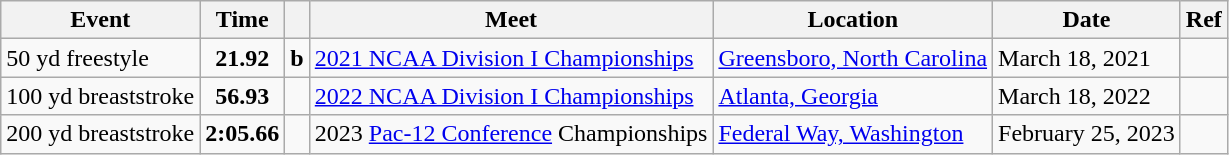<table class="wikitable">
<tr>
<th>Event</th>
<th>Time</th>
<th></th>
<th>Meet</th>
<th>Location</th>
<th>Date</th>
<th>Ref</th>
</tr>
<tr>
<td>50 yd freestyle</td>
<td style="text-align:center;"><strong>21.92</strong></td>
<td><strong>b</strong></td>
<td><a href='#'>2021 NCAA Division I Championships</a></td>
<td><a href='#'>Greensboro, North Carolina</a></td>
<td>March 18, 2021</td>
<td style="text-align:center;"></td>
</tr>
<tr>
<td>100 yd breaststroke</td>
<td style="text-align:center;"><strong>56.93</strong></td>
<td></td>
<td><a href='#'>2022 NCAA Division I Championships</a></td>
<td><a href='#'>Atlanta, Georgia</a></td>
<td>March 18, 2022</td>
<td style="text-align:center;"></td>
</tr>
<tr>
<td>200 yd breaststroke</td>
<td style="text-align:center;"><strong>2:05.66</strong></td>
<td></td>
<td>2023 <a href='#'>Pac-12 Conference</a> Championships</td>
<td><a href='#'>Federal Way, Washington</a></td>
<td>February 25, 2023</td>
<td style="text-align:center;"></td>
</tr>
</table>
